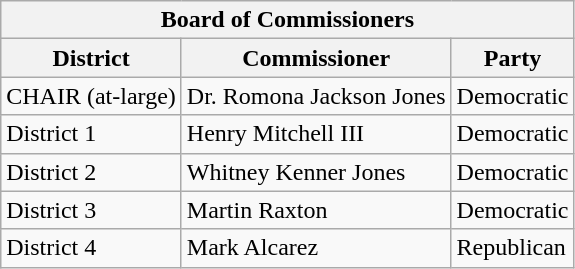<table class="wikitable">
<tr>
<th colspan="3">Board of Commissioners</th>
</tr>
<tr>
<th>District</th>
<th>Commissioner</th>
<th>Party</th>
</tr>
<tr>
<td>CHAIR (at-large)</td>
<td>Dr. Romona Jackson Jones</td>
<td>Democratic</td>
</tr>
<tr>
<td>District 1</td>
<td>Henry Mitchell III</td>
<td>Democratic</td>
</tr>
<tr>
<td>District 2</td>
<td>Whitney Kenner Jones</td>
<td>Democratic</td>
</tr>
<tr>
<td>District 3</td>
<td>Martin Raxton</td>
<td>Democratic</td>
</tr>
<tr>
<td>District 4</td>
<td>Mark Alcarez</td>
<td>Republican</td>
</tr>
</table>
